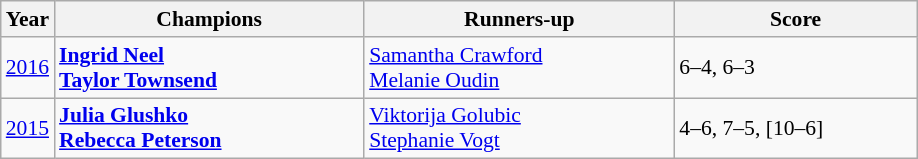<table class="wikitable" style="font-size:90%">
<tr>
<th>Year</th>
<th width="200">Champions</th>
<th width="200">Runners-up</th>
<th width="155">Score</th>
</tr>
<tr>
<td><a href='#'>2016</a></td>
<td> <strong><a href='#'>Ingrid Neel</a></strong> <br>  <strong><a href='#'>Taylor Townsend</a></strong></td>
<td> <a href='#'>Samantha Crawford</a> <br>  <a href='#'>Melanie Oudin</a></td>
<td>6–4, 6–3</td>
</tr>
<tr>
<td><a href='#'>2015</a></td>
<td> <strong><a href='#'>Julia Glushko</a></strong> <br>  <strong><a href='#'>Rebecca Peterson</a></strong></td>
<td> <a href='#'>Viktorija Golubic</a> <br>  <a href='#'>Stephanie Vogt</a></td>
<td>4–6, 7–5, [10–6]</td>
</tr>
</table>
